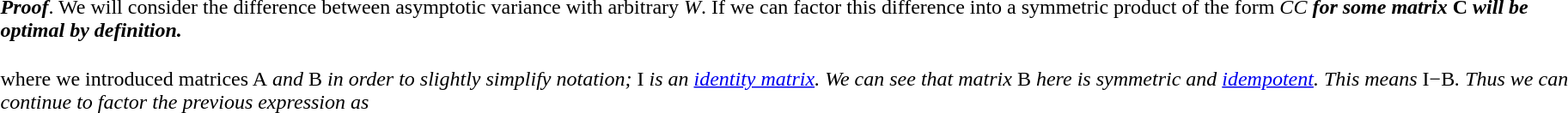<table style="margin-left:30pt">
<tr>
<td colspan="2"><strong><em>Proof</em></strong>. We will consider the difference between asymptotic variance with arbitrary <em>W</em>. If we can factor this difference into a symmetric product of the form <em>CC<strong> for some matrix </em>C<em> will be optimal by definition.</td>
</tr>
<tr>
<td></td>
<td></td>
</tr>
<tr>
<td></td>
<td></td>
</tr>
<tr>
<td></td>
<td></td>
</tr>
<tr>
<td></td>
<td></td>
</tr>
<tr>
<td colspan="2">where we introduced matrices </em>A<em> and </em>B<em> in order to slightly simplify notation; </em>I<em> is an <a href='#'>identity matrix</a>. We can see that matrix </em>B<em> here is symmetric and <a href='#'>idempotent</a>. This means </em>I−B<em>. Thus we can continue to factor the previous expression as</td>
</tr>
<tr>
<td></td>
<td></td>
</tr>
</table>
